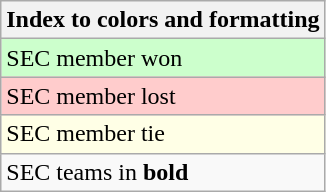<table class="wikitable">
<tr>
<th>Index to colors and formatting</th>
</tr>
<tr bgcolor=#ccffcc>
<td>SEC member won</td>
</tr>
<tr bgcolor=#ffcccc>
<td>SEC member lost</td>
</tr>
<tr bgcolor=#ffffe6>
<td>SEC member tie</td>
</tr>
<tr>
<td>SEC teams in <strong>bold</strong></td>
</tr>
</table>
